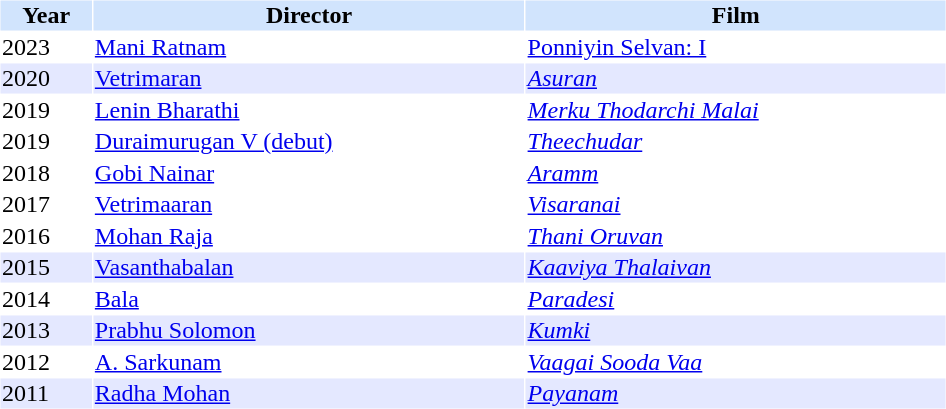<table cellspacing="1" cellpadding="1" border="0" width="50%">
<tr bgcolor="#d1e4fd">
<th>Year</th>
<th>Director</th>
<th>Film</th>
</tr>
<tr>
<td>2023</td>
<td><a href='#'>Mani Ratnam</a></td>
<td><a href='#'>Ponniyin Selvan: I</a></td>
</tr>
<tr bgcolor="#e4e8ff">
<td>2020</td>
<td><a href='#'>Vetrimaran</a></td>
<td><em><a href='#'>Asuran</a></em></td>
</tr>
<tr>
<td>2019</td>
<td><a href='#'>Lenin Bharathi</a></td>
<td><em><a href='#'>Merku Thodarchi Malai</a></em></td>
</tr>
<tr>
<td>2019</td>
<td><a href='#'>Duraimurugan V (debut)</a></td>
<td><em><a href='#'>Theechudar</a></em></td>
</tr>
<tr>
<td>2018</td>
<td><a href='#'>Gobi Nainar</a></td>
<td><em><a href='#'>Aramm</a></em></td>
</tr>
<tr>
<td>2017</td>
<td><a href='#'>Vetrimaaran</a></td>
<td><em><a href='#'>Visaranai</a></em></td>
</tr>
<tr>
<td>2016</td>
<td><a href='#'>Mohan Raja</a></td>
<td><em><a href='#'>Thani Oruvan</a></em></td>
</tr>
<tr bgcolor="#e4e8ff">
<td>2015</td>
<td><a href='#'>Vasanthabalan</a></td>
<td><em><a href='#'>Kaaviya Thalaivan</a></em></td>
</tr>
<tr>
<td>2014</td>
<td><a href='#'>Bala</a></td>
<td><em><a href='#'>Paradesi</a></em></td>
</tr>
<tr bgcolor="#e4e8ff">
<td>2013</td>
<td><a href='#'>Prabhu Solomon</a></td>
<td><em><a href='#'>Kumki</a></em></td>
</tr>
<tr>
<td>2012</td>
<td><a href='#'>A. Sarkunam</a></td>
<td><em><a href='#'>Vaagai Sooda Vaa</a></em></td>
</tr>
<tr bgcolor="#e4e8ff">
<td>2011</td>
<td><a href='#'>Radha Mohan</a></td>
<td><em><a href='#'>Payanam</a></em></td>
</tr>
</table>
